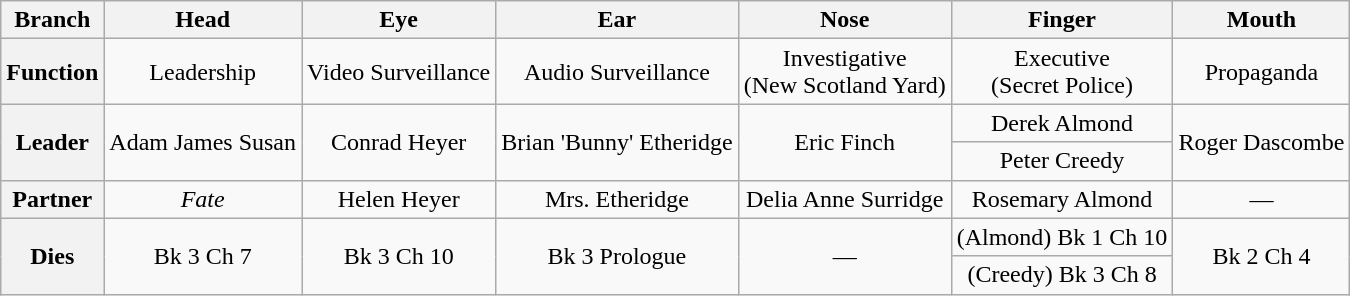<table class=wikitable style="text-align:center;">
<tr>
<th>Branch</th>
<th>Head</th>
<th>Eye</th>
<th>Ear</th>
<th>Nose</th>
<th>Finger</th>
<th>Mouth</th>
</tr>
<tr>
<th>Function</th>
<td>Leadership</td>
<td>Video Surveillance</td>
<td>Audio Surveillance</td>
<td>Investigative<br>(New Scotland Yard)</td>
<td>Executive<br>(Secret Police)</td>
<td>Propaganda</td>
</tr>
<tr>
<th rowspan="2">Leader</th>
<td rowspan="2">Adam James Susan</td>
<td rowspan="2">Conrad Heyer</td>
<td rowspan="2">Brian 'Bunny' Etheridge</td>
<td rowspan="2">Eric Finch</td>
<td>Derek Almond</td>
<td rowspan="2">Roger Dascombe</td>
</tr>
<tr>
<td>Peter Creedy</td>
</tr>
<tr>
<th>Partner</th>
<td><em>Fate</em></td>
<td>Helen Heyer</td>
<td>Mrs. Etheridge</td>
<td>Delia Anne Surridge</td>
<td>Rosemary Almond</td>
<td>—</td>
</tr>
<tr>
<th rowspan=2>Dies</th>
<td rowspan=2>Bk 3 Ch 7</td>
<td rowspan=2>Bk 3 Ch 10</td>
<td rowspan=2>Bk 3 Prologue</td>
<td rowspan=2>—</td>
<td>(Almond) Bk 1 Ch 10</td>
<td rowspan=2>Bk 2 Ch 4</td>
</tr>
<tr>
<td>(Creedy) Bk 3 Ch 8</td>
</tr>
</table>
